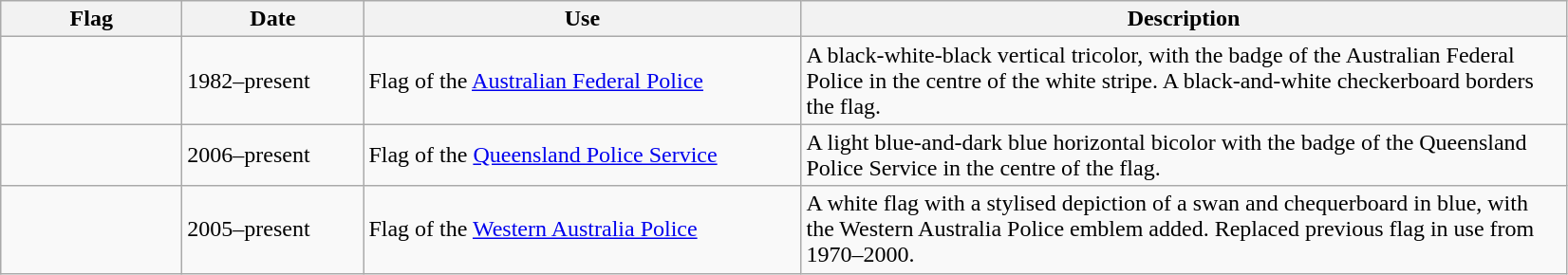<table class="wikitable">
<tr>
<th scope="col" style="width:120px;">Flag</th>
<th scope="col" style="width:120px;">Date</th>
<th scope="col" style="width:300px;">Use</th>
<th scope="col" style="width:530px;">Description</th>
</tr>
<tr>
<td style="text-align:center;"></td>
<td>1982–present</td>
<td>Flag of the <a href='#'>Australian Federal Police</a></td>
<td style="text-align:left;">A black-white-black vertical tricolor, with the badge of the Australian Federal Police in the centre of the white stripe. A black-and-white checkerboard borders the flag.</td>
</tr>
<tr>
<td style="text-align:center;"></td>
<td>2006–present</td>
<td>Flag of the <a href='#'>Queensland Police Service</a></td>
<td style="text-align:left;">A light blue-and-dark blue horizontal bicolor with the badge of the Queensland Police Service in the centre of the flag.</td>
</tr>
<tr>
<td style="text-align:center;"></td>
<td>2005–present</td>
<td>Flag of the <a href='#'>Western Australia Police</a></td>
<td style="text-align:left;">A white flag with a stylised depiction of a swan and chequerboard in blue, with the Western Australia Police emblem added. Replaced previous flag in use from 1970–2000.</td>
</tr>
</table>
